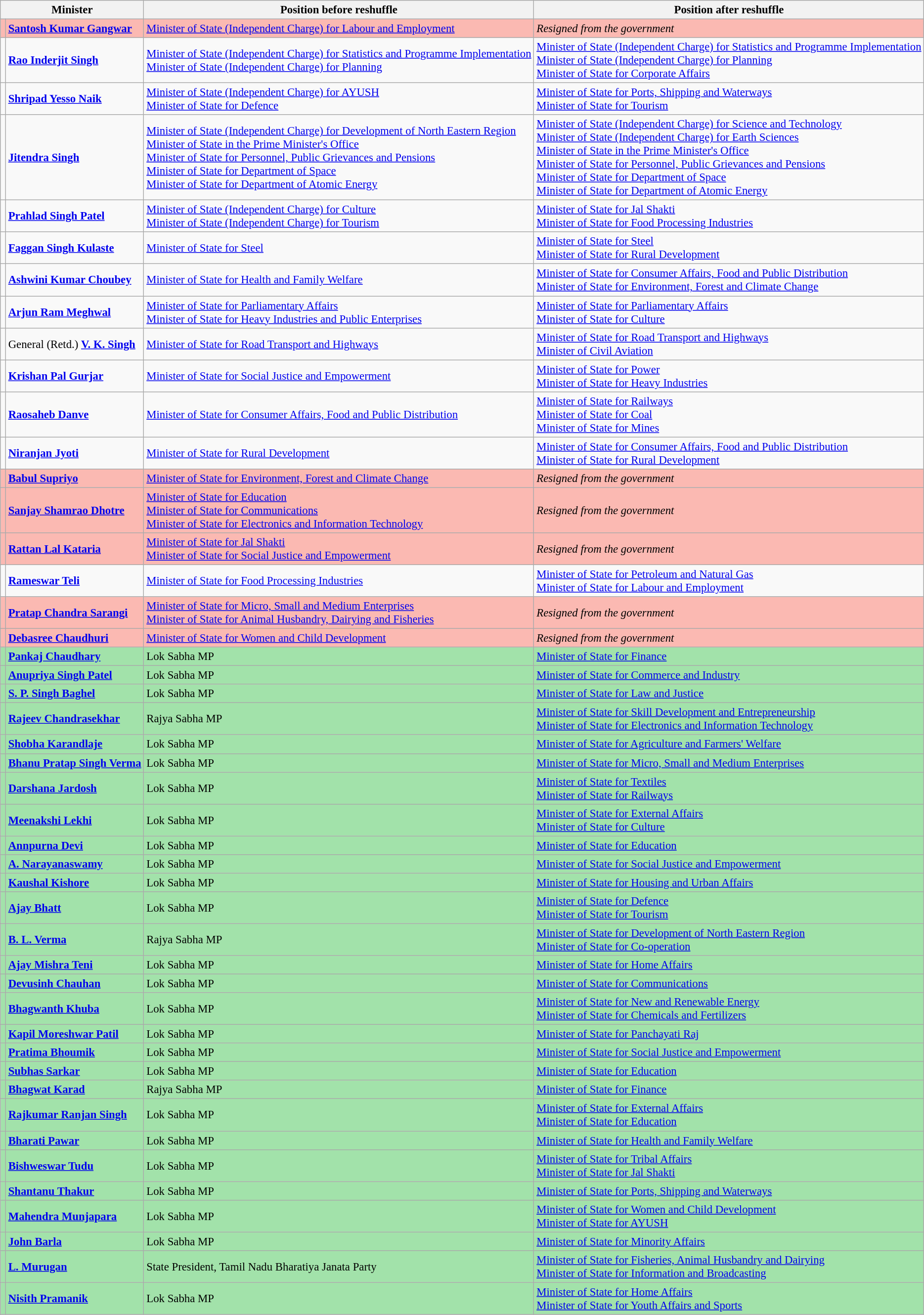<table class="wikitable" style="font-size:95%">
<tr>
<th colspan="2">Minister</th>
<th>Position before reshuffle</th>
<th>Position after reshuffle</th>
</tr>
<tr bgcolor="#FBB9B2">
<td></td>
<td><strong><a href='#'>Santosh Kumar Gangwar</a></strong></td>
<td><a href='#'>Minister of State (Independent Charge) for Labour and Employment</a></td>
<td><em>Resigned from the government</em></td>
</tr>
<tr>
<td></td>
<td><strong><a href='#'>Rao Inderjit Singh</a></strong></td>
<td><a href='#'>Minister of State (Independent Charge) for Statistics and Programme Implementation</a><br><a href='#'>Minister of State (Independent Charge) for Planning</a></td>
<td><a href='#'>Minister of State (Independent Charge) for Statistics and Programme Implementation</a><br><a href='#'>Minister of State (Independent Charge) for Planning</a><br><a href='#'>Minister of State for Corporate Affairs</a></td>
</tr>
<tr>
<td></td>
<td><strong><a href='#'>Shripad Yesso Naik</a></strong></td>
<td><a href='#'>Minister of State (Independent Charge) for AYUSH</a><br><a href='#'>Minister of State for Defence</a></td>
<td><a href='#'>Minister of State for Ports, Shipping and Waterways</a><br><a href='#'>Minister of State for Tourism</a></td>
</tr>
<tr>
<td></td>
<td><strong><a href='#'>Jitendra Singh</a></strong></td>
<td><a href='#'>Minister of State (Independent Charge) for Development of North Eastern Region</a><br><a href='#'>Minister of State in the Prime Minister's Office</a><br><a href='#'>Minister of State for Personnel, Public Grievances and Pensions</a><br><a href='#'>Minister of State for Department of Space</a><br><a href='#'>Minister of State for Department of Atomic Energy</a></td>
<td><a href='#'>Minister of State (Independent Charge) for Science and Technology</a><br><a href='#'>Minister of State (Independent Charge) for Earth Sciences</a><br><a href='#'>Minister of State in the Prime Minister's Office</a><br><a href='#'>Minister of State for Personnel, Public Grievances and Pensions</a><br><a href='#'>Minister of State for Department of Space</a><br><a href='#'>Minister of State for Department of Atomic Energy</a></td>
</tr>
<tr>
<td></td>
<td><strong><a href='#'>Prahlad Singh Patel</a></strong></td>
<td><a href='#'>Minister of State (Independent Charge) for Culture</a><br><a href='#'>Minister of State (Independent Charge) for Tourism</a></td>
<td><a href='#'>Minister of State for Jal Shakti</a><br><a href='#'>Minister of State for Food Processing Industries</a></td>
</tr>
<tr>
<td></td>
<td><strong><a href='#'>Faggan Singh Kulaste</a></strong></td>
<td><a href='#'>Minister of State for Steel</a></td>
<td><a href='#'>Minister of State for Steel</a><br><a href='#'>Minister of State for Rural Development</a></td>
</tr>
<tr>
<td></td>
<td><strong><a href='#'>Ashwini Kumar Choubey</a></strong></td>
<td><a href='#'>Minister of State for Health and Family Welfare</a></td>
<td><a href='#'>Minister of State for Consumer Affairs, Food and Public Distribution</a><br><a href='#'>Minister of State for Environment, Forest and Climate Change</a></td>
</tr>
<tr>
<td></td>
<td><strong><a href='#'>Arjun Ram Meghwal</a></strong></td>
<td><a href='#'>Minister of State for Parliamentary Affairs</a><br><a href='#'>Minister of State for Heavy Industries and Public Enterprises</a></td>
<td><a href='#'>Minister of State for Parliamentary Affairs</a><br><a href='#'>Minister of State for Culture</a></td>
</tr>
<tr>
<td></td>
<td>General (Retd.) <strong><a href='#'>V. K. Singh</a></strong></td>
<td><a href='#'>Minister of State for Road Transport and Highways</a></td>
<td><a href='#'>Minister of State for Road Transport and Highways</a><br><a href='#'>Minister of Civil Aviation</a></td>
</tr>
<tr>
<td></td>
<td><strong><a href='#'>Krishan Pal Gurjar</a></strong></td>
<td><a href='#'>Minister of State for Social Justice and Empowerment</a></td>
<td><a href='#'>Minister of State for Power</a><br><a href='#'>Minister of State for Heavy Industries</a></td>
</tr>
<tr>
<td></td>
<td><strong><a href='#'>Raosaheb Danve</a></strong></td>
<td><a href='#'>Minister of State for Consumer Affairs, Food and Public Distribution</a></td>
<td><a href='#'>Minister of State for Railways</a><br><a href='#'>Minister of State for Coal</a><br><a href='#'>Minister of State for Mines</a></td>
</tr>
<tr>
<td></td>
<td><strong><a href='#'>Niranjan Jyoti</a></strong></td>
<td><a href='#'>Minister of State for Rural Development</a></td>
<td><a href='#'>Minister of State for Consumer Affairs, Food and Public Distribution</a><br><a href='#'>Minister of State for Rural Development</a></td>
</tr>
<tr bgcolor="#FBB9B2">
<td></td>
<td><strong><a href='#'>Babul Supriyo</a></strong></td>
<td><a href='#'>Minister of State for Environment, Forest and Climate Change</a></td>
<td><em>Resigned from the government</em></td>
</tr>
<tr bgcolor="#FBB9B2">
<td></td>
<td><strong><a href='#'>Sanjay Shamrao Dhotre</a></strong></td>
<td><a href='#'>Minister of State for Education</a><br><a href='#'>Minister of State for Communications</a><br><a href='#'>Minister of State for Electronics and Information Technology</a></td>
<td><em>Resigned from the government</em></td>
</tr>
<tr bgcolor="#FBB9B2">
<td></td>
<td><strong><a href='#'>Rattan Lal Kataria</a></strong></td>
<td><a href='#'>Minister of State for Jal Shakti</a><br><a href='#'>Minister of State for Social Justice and Empowerment</a></td>
<td><em>Resigned from the government</em></td>
</tr>
<tr>
<td></td>
<td><strong><a href='#'>Rameswar Teli</a></strong></td>
<td><a href='#'>Minister of State for Food Processing Industries</a></td>
<td><a href='#'>Minister of State for Petroleum and Natural Gas</a><br><a href='#'>Minister of State for Labour and Employment</a></td>
</tr>
<tr bgcolor="#FBB9B2">
<td></td>
<td><strong><a href='#'>Pratap Chandra Sarangi</a></strong></td>
<td><a href='#'>Minister of State for Micro, Small and Medium Enterprises</a><br><a href='#'>Minister of State for Animal Husbandry, Dairying and Fisheries</a></td>
<td><em>Resigned from the government</em></td>
</tr>
<tr bgcolor="#FBB9B2">
<td></td>
<td><strong><a href='#'>Debasree Chaudhuri</a></strong></td>
<td><a href='#'>Minister of State for Women and Child Development</a></td>
<td><em>Resigned from the government</em></td>
</tr>
<tr bgcolor="#A2E2AA">
<td></td>
<td><strong><a href='#'>Pankaj Chaudhary</a></strong></td>
<td>Lok Sabha MP</td>
<td><a href='#'>Minister of State for Finance</a></td>
</tr>
<tr bgcolor="#A2E2AA">
<td></td>
<td><strong><a href='#'>Anupriya Singh Patel</a></strong></td>
<td>Lok Sabha MP</td>
<td><a href='#'>Minister of State for Commerce and Industry</a></td>
</tr>
<tr bgcolor="#A2E2AA">
<td></td>
<td><strong><a href='#'>S. P. Singh Baghel</a></strong></td>
<td>Lok Sabha MP</td>
<td><a href='#'>Minister of State for Law and Justice</a></td>
</tr>
<tr bgcolor="#A2E2AA">
<td></td>
<td><strong><a href='#'>Rajeev Chandrasekhar</a></strong></td>
<td>Rajya Sabha MP</td>
<td><a href='#'>Minister of State for Skill Development and Entrepreneurship</a><br><a href='#'>Minister of State for Electronics and Information Technology</a></td>
</tr>
<tr bgcolor="#A2E2AA">
<td></td>
<td><strong><a href='#'>Shobha Karandlaje</a></strong></td>
<td>Lok Sabha MP</td>
<td><a href='#'>Minister of State for Agriculture and Farmers' Welfare</a></td>
</tr>
<tr bgcolor="#A2E2AA">
<td></td>
<td><strong><a href='#'>Bhanu Pratap Singh Verma</a></strong></td>
<td>Lok Sabha MP</td>
<td><a href='#'>Minister of State for Micro, Small and Medium Enterprises</a></td>
</tr>
<tr bgcolor="#A2E2AA">
<td></td>
<td><strong><a href='#'>Darshana Jardosh</a></strong></td>
<td>Lok Sabha MP</td>
<td><a href='#'>Minister of State for Textiles</a><br><a href='#'>Minister of State for Railways</a></td>
</tr>
<tr bgcolor="#A2E2AA">
<td></td>
<td><strong><a href='#'>Meenakshi Lekhi</a></strong></td>
<td>Lok Sabha MP</td>
<td><a href='#'>Minister of State for External Affairs</a><br><a href='#'>Minister of State for Culture</a></td>
</tr>
<tr bgcolor="#A2E2AA">
<td></td>
<td><strong><a href='#'>Annpurna Devi</a></strong></td>
<td>Lok Sabha MP</td>
<td><a href='#'>Minister of State for Education</a></td>
</tr>
<tr bgcolor="#A2E2AA">
<td></td>
<td><strong><a href='#'>A. Narayanaswamy</a></strong></td>
<td>Lok Sabha MP</td>
<td><a href='#'>Minister of State for Social Justice and Empowerment</a></td>
</tr>
<tr bgcolor="#A2E2AA">
<td></td>
<td><strong><a href='#'>Kaushal Kishore</a></strong></td>
<td>Lok Sabha MP</td>
<td><a href='#'>Minister of State for Housing and Urban Affairs</a></td>
</tr>
<tr bgcolor="#A2E2AA">
<td></td>
<td><strong><a href='#'>Ajay Bhatt</a></strong></td>
<td>Lok Sabha MP</td>
<td><a href='#'>Minister of State for Defence</a><br><a href='#'>Minister of State for Tourism</a></td>
</tr>
<tr bgcolor="#A2E2AA">
<td></td>
<td><strong><a href='#'>B. L. Verma</a></strong></td>
<td>Rajya Sabha MP</td>
<td><a href='#'>Minister of State for Development of North Eastern Region</a><br><a href='#'>Minister of State for Co-operation</a></td>
</tr>
<tr bgcolor="#A2E2AA">
<td></td>
<td><strong><a href='#'>Ajay Mishra Teni</a></strong></td>
<td>Lok Sabha MP</td>
<td><a href='#'>Minister of State for Home Affairs</a></td>
</tr>
<tr bgcolor="#A2E2AA">
<td></td>
<td><strong><a href='#'>Devusinh Chauhan</a></strong></td>
<td>Lok Sabha MP</td>
<td><a href='#'>Minister of State for Communications</a></td>
</tr>
<tr bgcolor="#A2E2AA">
<td></td>
<td><strong><a href='#'>Bhagwanth Khuba</a></strong></td>
<td>Lok Sabha MP</td>
<td><a href='#'>Minister of State for New and Renewable Energy</a><br><a href='#'>Minister of State for Chemicals and Fertilizers</a></td>
</tr>
<tr bgcolor="#A2E2AA">
<td></td>
<td><strong><a href='#'>Kapil Moreshwar Patil</a></strong></td>
<td>Lok Sabha MP</td>
<td><a href='#'>Minister of State for Panchayati Raj</a></td>
</tr>
<tr bgcolor="#A2E2AA">
<td></td>
<td><strong><a href='#'>Pratima Bhoumik</a></strong></td>
<td>Lok Sabha MP</td>
<td><a href='#'>Minister of State for Social Justice and Empowerment</a></td>
</tr>
<tr bgcolor="#A2E2AA">
<td></td>
<td><strong><a href='#'>Subhas Sarkar</a></strong></td>
<td>Lok Sabha MP</td>
<td><a href='#'>Minister of State for Education</a></td>
</tr>
<tr bgcolor="#A2E2AA">
<td></td>
<td><strong><a href='#'>Bhagwat Karad</a></strong></td>
<td>Rajya Sabha MP</td>
<td><a href='#'>Minister of State for Finance</a></td>
</tr>
<tr bgcolor="#A2E2AA">
<td></td>
<td><strong><a href='#'>Rajkumar Ranjan Singh</a></strong></td>
<td>Lok Sabha MP</td>
<td><a href='#'>Minister of State for External Affairs</a><br><a href='#'>Minister of State for Education</a></td>
</tr>
<tr bgcolor="#A2E2AA">
<td></td>
<td><strong><a href='#'>Bharati Pawar</a></strong></td>
<td>Lok Sabha MP</td>
<td><a href='#'>Minister of State for Health and Family Welfare</a></td>
</tr>
<tr bgcolor="#A2E2AA">
<td></td>
<td><strong><a href='#'>Bishweswar Tudu</a></strong></td>
<td>Lok Sabha MP</td>
<td><a href='#'>Minister of State for Tribal Affairs</a><br><a href='#'>Minister of State for Jal Shakti</a></td>
</tr>
<tr bgcolor="#A2E2AA">
<td></td>
<td><strong><a href='#'>Shantanu Thakur</a></strong></td>
<td>Lok Sabha MP</td>
<td><a href='#'>Minister of State for Ports, Shipping and Waterways</a></td>
</tr>
<tr bgcolor="#A2E2AA">
<td></td>
<td><strong><a href='#'>Mahendra Munjapara</a></strong></td>
<td>Lok Sabha MP</td>
<td><a href='#'>Minister of State for Women and Child Development</a><br><a href='#'>Minister of State for AYUSH</a></td>
</tr>
<tr bgcolor="#A2E2AA">
<td></td>
<td><strong><a href='#'>John Barla</a></strong></td>
<td>Lok Sabha MP</td>
<td><a href='#'>Minister of State for Minority Affairs</a></td>
</tr>
<tr bgcolor="#A2E2AA">
<td></td>
<td><strong><a href='#'>L. Murugan</a></strong></td>
<td>State President, Tamil Nadu Bharatiya Janata Party</td>
<td><a href='#'>Minister of State for Fisheries, Animal Husbandry and Dairying</a><br><a href='#'>Minister of State for Information and Broadcasting</a></td>
</tr>
<tr bgcolor="#A2E2AA">
<td></td>
<td><strong><a href='#'>Nisith Pramanik</a></strong></td>
<td>Lok Sabha MP</td>
<td><a href='#'>Minister of State for Home Affairs</a><br><a href='#'>Minister of State for Youth Affairs and Sports</a></td>
</tr>
<tr>
</tr>
</table>
